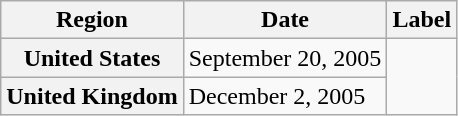<table class="wikitable plainrowheaders">
<tr>
<th scope="col">Region</th>
<th scope="col">Date</th>
<th scope="col">Label</th>
</tr>
<tr>
<th scope="row">United States</th>
<td>September 20, 2005</td>
<td rowspan="2"></td>
</tr>
<tr>
<th scope="row">United Kingdom</th>
<td>December 2, 2005</td>
</tr>
</table>
